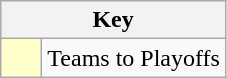<table class="wikitable" style="text-align: center;">
<tr>
<th colspan=2>Key</th>
</tr>
<tr>
<td style="background:#ffffcc; width:20px;"></td>
<td align=left>Teams to Playoffs</td>
</tr>
</table>
